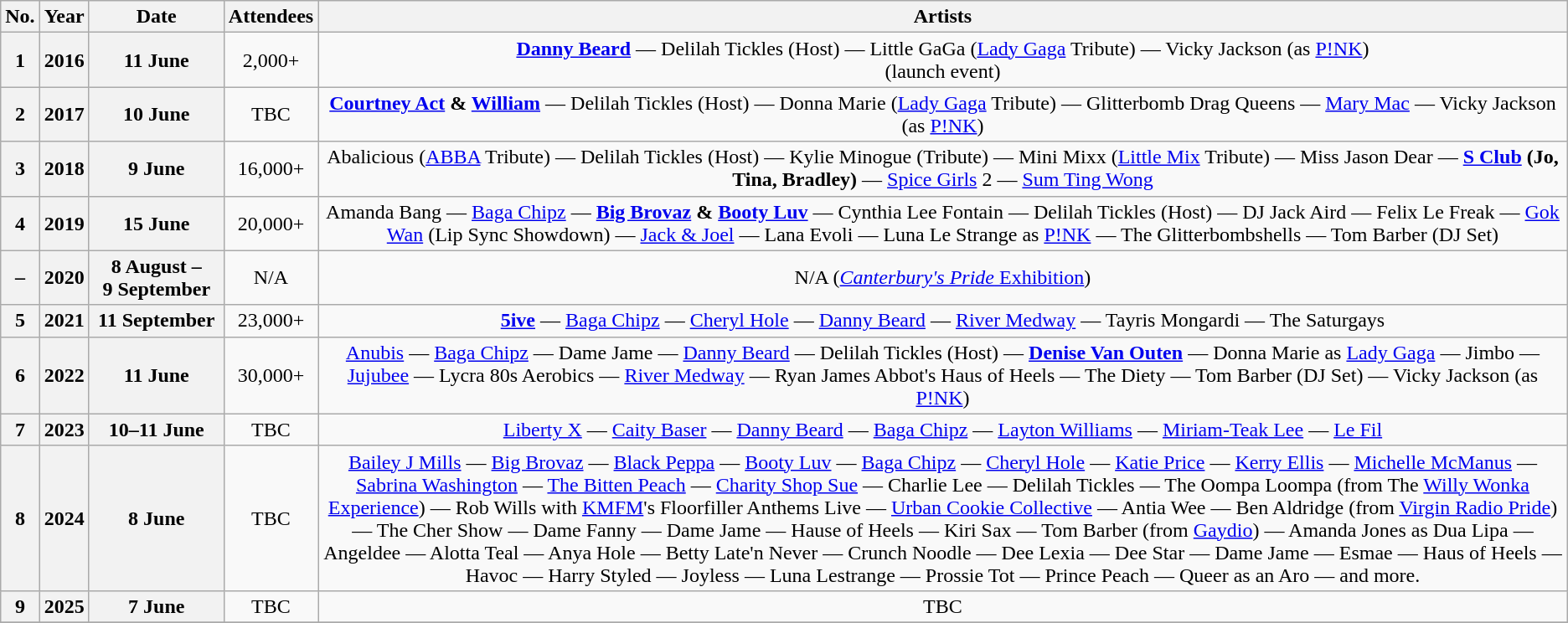<table class="wikitable sortable" style="text-align:center;">
<tr>
<th>No.</th>
<th>Year</th>
<th style="min-width:100px;">Date</th>
<th>Attendees</th>
<th>Artists</th>
</tr>
<tr>
<th>1</th>
<th>2016</th>
<th>11 June</th>
<td>2,000+</td>
<td><strong><a href='#'>Danny Beard</a></strong> — Delilah Tickles (Host) — Little GaGa (<a href='#'>Lady Gaga</a> Tribute) — Vicky Jackson (as <a href='#'>P!NK</a>)<br>(launch event)</td>
</tr>
<tr>
<th>2</th>
<th>2017</th>
<th>10 June</th>
<td>TBC</td>
<td><strong><a href='#'>Courtney Act</a> & <a href='#'>William</a></strong> — Delilah Tickles (Host) — Donna Marie (<a href='#'>Lady Gaga</a> Tribute) — Glitterbomb Drag Queens — <a href='#'>Mary Mac</a> — Vicky Jackson (as <a href='#'>P!NK</a>)</td>
</tr>
<tr>
<th>3</th>
<th>2018</th>
<th>9 June</th>
<td>16,000+</td>
<td>Abalicious (<a href='#'>ABBA</a> Tribute) — Delilah Tickles (Host) — Kylie Minogue (Tribute) — Mini Mixx (<a href='#'>Little Mix</a> Tribute) — Miss Jason Dear — <strong><a href='#'>S Club</a> (Jo, Tina, Bradley)</strong> — <a href='#'>Spice Girls</a> 2 — <a href='#'>Sum Ting Wong</a></td>
</tr>
<tr>
<th>4</th>
<th>2019</th>
<th>15 June</th>
<td>20,000+</td>
<td>Amanda Bang — <a href='#'>Baga Chipz</a> — <strong><a href='#'>Big Brovaz</a> & <a href='#'>Booty Luv</a></strong> — Cynthia Lee Fontain — Delilah Tickles (Host) — DJ Jack Aird — Felix Le Freak — <a href='#'>Gok Wan</a> (Lip Sync Showdown) — <a href='#'>Jack & Joel</a> — Lana Evoli — Luna Le Strange as <a href='#'>P!NK</a> — The Glitterbombshells — Tom Barber (DJ Set)</td>
</tr>
<tr>
<th>–</th>
<th>2020</th>
<th>8 August – <br>9 September</th>
<td>N/A</td>
<td>N/A (<a href='#'><em>Canterbury's Pride</em> Exhibition</a>)</td>
</tr>
<tr>
<th>5</th>
<th>2021</th>
<th>11 September</th>
<td>23,000+</td>
<td><strong><a href='#'>5ive</a></strong> — <a href='#'>Baga Chipz</a> — <a href='#'>Cheryl Hole</a> — <a href='#'>Danny Beard</a> — <a href='#'>River Medway</a> — Tayris Mongardi — The Saturgays</td>
</tr>
<tr>
<th>6</th>
<th>2022</th>
<th>11 June</th>
<td>30,000+</td>
<td><a href='#'>Anubis</a> — <a href='#'>Baga Chipz</a> — Dame Jame — <a href='#'>Danny Beard</a> — Delilah Tickles (Host) — <strong><a href='#'>Denise Van Outen</a></strong> — Donna Marie as <a href='#'>Lady Gaga</a> — Jimbo — <a href='#'>Jujubee</a> — Lycra 80s Aerobics — <a href='#'>River Medway</a> — Ryan James Abbot's Haus of Heels — The Diety — Tom Barber (DJ Set) — Vicky Jackson (as <a href='#'>P!NK</a>)</td>
</tr>
<tr>
<th>7</th>
<th>2023</th>
<th>10–11 June</th>
<td>TBC</td>
<td><a href='#'>Liberty X</a> — <a href='#'>Caity Baser</a> — <a href='#'>Danny Beard</a> — <a href='#'>Baga Chipz</a> — <a href='#'>Layton Williams</a> — <a href='#'>Miriam-Teak Lee</a> — <a href='#'>Le Fil</a></td>
</tr>
<tr>
<th>8</th>
<th>2024</th>
<th>8 June</th>
<td>TBC</td>
<td><a href='#'>Bailey J Mills</a> — <a href='#'>Big Brovaz</a> — <a href='#'>Black Peppa</a> — <a href='#'>Booty Luv</a> — <a href='#'>Baga Chipz</a> — <a href='#'>Cheryl Hole</a> — <a href='#'>Katie Price</a> — <a href='#'>Kerry Ellis</a> — <a href='#'>Michelle McManus</a> — <a href='#'>Sabrina Washington</a> — <a href='#'>The Bitten Peach</a> — <a href='#'>Charity Shop Sue</a> — Charlie Lee — Delilah Tickles — The Oompa Loompa (from The <a href='#'>Willy Wonka Experience</a>) — Rob Wills with <a href='#'>KMFM</a>'s Floorfiller Anthems Live — <a href='#'>Urban Cookie Collective</a> — Antia Wee — Ben Aldridge (from <a href='#'>Virgin Radio Pride</a>) — The Cher Show — Dame Fanny — Dame Jame — Hause of Heels — Kiri Sax — Tom Barber (from <a href='#'>Gaydio</a>) — Amanda Jones as Dua Lipa — Angeldee — Alotta Teal — Anya Hole — Betty Late'n Never — Crunch Noodle — Dee Lexia — Dee Star — Dame Jame — Esmae — Haus of Heels — Havoc — Harry Styled — Joyless — Luna Lestrange — Prossie Tot — Prince Peach — Queer as an Aro — and more.</td>
</tr>
<tr>
<th>9</th>
<th>2025</th>
<th>7 June</th>
<td>TBC</td>
<td>TBC</td>
</tr>
<tr>
</tr>
</table>
